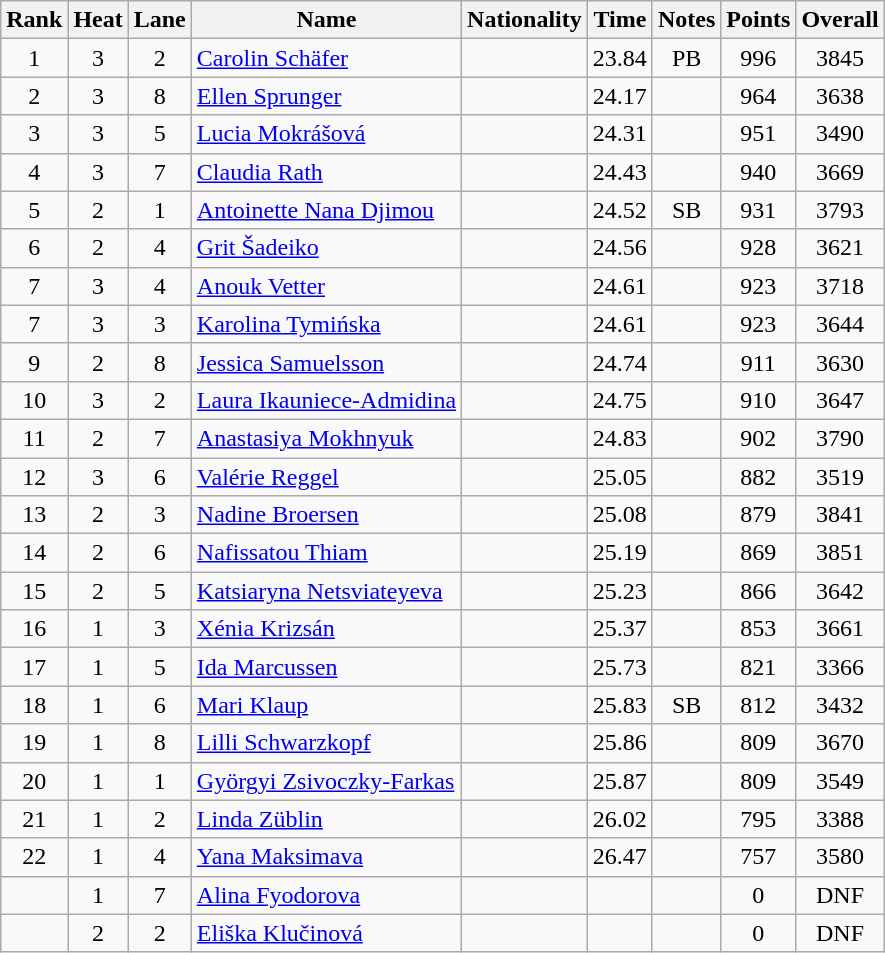<table class="wikitable sortable" style="text-align:center">
<tr>
<th>Rank</th>
<th>Heat</th>
<th>Lane</th>
<th>Name</th>
<th>Nationality</th>
<th>Time</th>
<th>Notes</th>
<th>Points</th>
<th>Overall</th>
</tr>
<tr>
<td>1</td>
<td>3</td>
<td>2</td>
<td align="left"><a href='#'>Carolin Schäfer</a></td>
<td align=left></td>
<td>23.84</td>
<td>PB</td>
<td>996</td>
<td>3845</td>
</tr>
<tr>
<td>2</td>
<td>3</td>
<td>8</td>
<td align="left"><a href='#'>Ellen Sprunger</a></td>
<td align=left></td>
<td>24.17</td>
<td></td>
<td>964</td>
<td>3638</td>
</tr>
<tr>
<td>3</td>
<td>3</td>
<td>5</td>
<td align="left"><a href='#'>Lucia Mokrášová</a></td>
<td align=left></td>
<td>24.31</td>
<td></td>
<td>951</td>
<td>3490</td>
</tr>
<tr>
<td>4</td>
<td>3</td>
<td>7</td>
<td align="left"><a href='#'>Claudia Rath</a></td>
<td align=left></td>
<td>24.43</td>
<td></td>
<td>940</td>
<td>3669</td>
</tr>
<tr>
<td>5</td>
<td>2</td>
<td>1</td>
<td align="left"><a href='#'>Antoinette Nana Djimou</a></td>
<td align=left></td>
<td>24.52</td>
<td>SB</td>
<td>931</td>
<td>3793</td>
</tr>
<tr>
<td>6</td>
<td>2</td>
<td>4</td>
<td align="left"><a href='#'>Grit Šadeiko</a></td>
<td align=left></td>
<td>24.56</td>
<td></td>
<td>928</td>
<td>3621</td>
</tr>
<tr>
<td>7</td>
<td>3</td>
<td>4</td>
<td align="left"><a href='#'>Anouk Vetter</a></td>
<td align=left></td>
<td>24.61</td>
<td></td>
<td>923</td>
<td>3718</td>
</tr>
<tr>
<td>7</td>
<td>3</td>
<td>3</td>
<td align="left"><a href='#'>Karolina Tymińska</a></td>
<td align=left></td>
<td>24.61</td>
<td></td>
<td>923</td>
<td>3644</td>
</tr>
<tr>
<td>9</td>
<td>2</td>
<td>8</td>
<td align="left"><a href='#'>Jessica Samuelsson</a></td>
<td align=left></td>
<td>24.74</td>
<td></td>
<td>911</td>
<td>3630</td>
</tr>
<tr>
<td>10</td>
<td>3</td>
<td>2</td>
<td align="left"><a href='#'>Laura Ikauniece-Admidina</a></td>
<td align=left></td>
<td>24.75</td>
<td></td>
<td>910</td>
<td>3647</td>
</tr>
<tr>
<td>11</td>
<td>2</td>
<td>7</td>
<td align="left"><a href='#'>Anastasiya Mokhnyuk</a></td>
<td align=left></td>
<td>24.83</td>
<td></td>
<td>902</td>
<td>3790</td>
</tr>
<tr>
<td>12</td>
<td>3</td>
<td>6</td>
<td align="left"><a href='#'>Valérie Reggel</a></td>
<td align=left></td>
<td>25.05</td>
<td></td>
<td>882</td>
<td>3519</td>
</tr>
<tr>
<td>13</td>
<td>2</td>
<td>3</td>
<td align="left"><a href='#'>Nadine Broersen</a></td>
<td align=left></td>
<td>25.08</td>
<td></td>
<td>879</td>
<td>3841</td>
</tr>
<tr>
<td>14</td>
<td>2</td>
<td>6</td>
<td align="left"><a href='#'>Nafissatou Thiam</a></td>
<td align=left></td>
<td>25.19</td>
<td></td>
<td>869</td>
<td>3851</td>
</tr>
<tr>
<td>15</td>
<td>2</td>
<td>5</td>
<td align="left"><a href='#'>Katsiaryna Netsviateyeva</a></td>
<td align=left></td>
<td>25.23</td>
<td></td>
<td>866</td>
<td>3642</td>
</tr>
<tr>
<td>16</td>
<td>1</td>
<td>3</td>
<td align="left"><a href='#'>Xénia Krizsán</a></td>
<td align=left></td>
<td>25.37</td>
<td></td>
<td>853</td>
<td>3661</td>
</tr>
<tr>
<td>17</td>
<td>1</td>
<td>5</td>
<td align="left"><a href='#'>Ida Marcussen</a></td>
<td align=left></td>
<td>25.73</td>
<td></td>
<td>821</td>
<td>3366</td>
</tr>
<tr>
<td>18</td>
<td>1</td>
<td>6</td>
<td align="left"><a href='#'>Mari Klaup</a></td>
<td align=left></td>
<td>25.83</td>
<td>SB</td>
<td>812</td>
<td>3432</td>
</tr>
<tr>
<td>19</td>
<td>1</td>
<td>8</td>
<td align="left"><a href='#'>Lilli Schwarzkopf</a></td>
<td align=left></td>
<td>25.86</td>
<td></td>
<td>809</td>
<td>3670</td>
</tr>
<tr>
<td>20</td>
<td>1</td>
<td>1</td>
<td align="left"><a href='#'>Györgyi Zsivoczky-Farkas</a></td>
<td align=left></td>
<td>25.87</td>
<td></td>
<td>809</td>
<td>3549</td>
</tr>
<tr>
<td>21</td>
<td>1</td>
<td>2</td>
<td align="left"><a href='#'>Linda Züblin</a></td>
<td align=left></td>
<td>26.02</td>
<td></td>
<td>795</td>
<td>3388</td>
</tr>
<tr>
<td>22</td>
<td>1</td>
<td>4</td>
<td align="left"><a href='#'>Yana Maksimava</a></td>
<td align=left></td>
<td>26.47</td>
<td></td>
<td>757</td>
<td>3580</td>
</tr>
<tr>
<td></td>
<td>1</td>
<td>7</td>
<td align="left"><a href='#'>Alina Fyodorova</a></td>
<td align=left></td>
<td></td>
<td></td>
<td>0</td>
<td>DNF</td>
</tr>
<tr>
<td></td>
<td>2</td>
<td>2</td>
<td align="left"><a href='#'>Eliška Klučinová</a></td>
<td align=left></td>
<td></td>
<td></td>
<td>0</td>
<td>DNF</td>
</tr>
</table>
